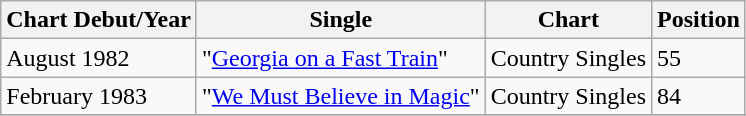<table class="wikitable">
<tr>
<th align="left">Chart Debut/Year</th>
<th align="left">Single</th>
<th align="left">Chart</th>
<th align="left">Position</th>
</tr>
<tr>
<td align="left">August 1982</td>
<td align="left">"<a href='#'>Georgia on a Fast Train</a>"</td>
<td align="left">Country Singles</td>
<td align="left">55</td>
</tr>
<tr>
<td align="left">February 1983</td>
<td align="left">"<a href='#'>We Must Believe in Magic</a>"</td>
<td align="left">Country Singles</td>
<td align="left">84</td>
</tr>
<tr>
</tr>
</table>
